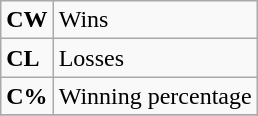<table class="wikitable">
<tr>
<td><strong>CW</strong></td>
<td>Wins</td>
</tr>
<tr>
<td><strong>CL</strong></td>
<td>Losses</td>
</tr>
<tr>
<td><strong>C%</strong></td>
<td>Winning percentage</td>
</tr>
<tr>
</tr>
</table>
